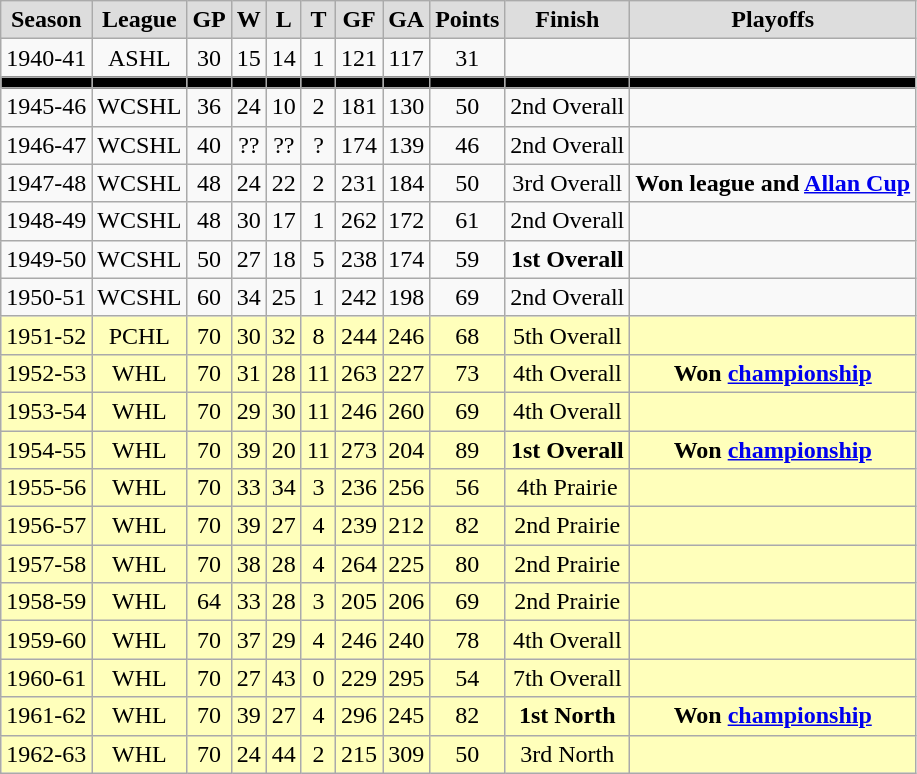<table class="wikitable">
<tr align="center"  bgcolor="#dddddd">
<td><strong>Season</strong></td>
<td><strong>League</strong></td>
<td><strong>GP </strong></td>
<td><strong> W </strong></td>
<td><strong> L </strong></td>
<td><strong> T </strong></td>
<td><strong>GF </strong></td>
<td><strong>GA </strong></td>
<td><strong>Points</strong></td>
<td><strong>Finish</strong></td>
<td><strong>Playoffs</strong></td>
</tr>
<tr align="center">
<td>1940-41</td>
<td>ASHL</td>
<td>30</td>
<td>15</td>
<td>14</td>
<td>1</td>
<td>121</td>
<td>117</td>
<td>31</td>
<td></td>
<td></td>
</tr>
<tr align="center"  bgcolor="#000000">
<td></td>
<td></td>
<td></td>
<td></td>
<td></td>
<td></td>
<td></td>
<td></td>
<td></td>
<td></td>
<td></td>
</tr>
<tr align="center">
<td>1945-46</td>
<td>WCSHL</td>
<td>36</td>
<td>24</td>
<td>10</td>
<td>2</td>
<td>181</td>
<td>130</td>
<td>50</td>
<td>2nd Overall</td>
<td></td>
</tr>
<tr align="center">
<td>1946-47</td>
<td>WCSHL</td>
<td>40</td>
<td>??</td>
<td>??</td>
<td>?</td>
<td>174</td>
<td>139</td>
<td>46</td>
<td>2nd Overall</td>
<td></td>
</tr>
<tr align="center">
<td>1947-48</td>
<td>WCSHL</td>
<td>48</td>
<td>24</td>
<td>22</td>
<td>2</td>
<td>231</td>
<td>184</td>
<td>50</td>
<td>3rd Overall</td>
<td><strong>Won league and <a href='#'>Allan Cup</a></strong></td>
</tr>
<tr align="center">
<td>1948-49</td>
<td>WCSHL</td>
<td>48</td>
<td>30</td>
<td>17</td>
<td>1</td>
<td>262</td>
<td>172</td>
<td>61</td>
<td>2nd Overall</td>
<td></td>
</tr>
<tr align="center">
<td>1949-50</td>
<td>WCSHL</td>
<td>50</td>
<td>27</td>
<td>18</td>
<td>5</td>
<td>238</td>
<td>174</td>
<td>59</td>
<td><strong>1st Overall</strong></td>
<td></td>
</tr>
<tr align="center">
<td>1950-51</td>
<td>WCSHL</td>
<td>60</td>
<td>34</td>
<td>25</td>
<td>1</td>
<td>242</td>
<td>198</td>
<td>69</td>
<td>2nd Overall</td>
<td></td>
</tr>
<tr align="center"  bgcolor="#ffffbb">
<td>1951-52</td>
<td>PCHL</td>
<td>70</td>
<td>30</td>
<td>32</td>
<td>8</td>
<td>244</td>
<td>246</td>
<td>68</td>
<td>5th Overall</td>
<td></td>
</tr>
<tr align="center"  bgcolor="#ffffbb">
<td>1952-53</td>
<td>WHL</td>
<td>70</td>
<td>31</td>
<td>28</td>
<td>11</td>
<td>263</td>
<td>227</td>
<td>73</td>
<td>4th Overall</td>
<td><strong>Won <a href='#'>championship</a></strong></td>
</tr>
<tr align="center"  bgcolor="#ffffbb">
<td>1953-54</td>
<td>WHL</td>
<td>70</td>
<td>29</td>
<td>30</td>
<td>11</td>
<td>246</td>
<td>260</td>
<td>69</td>
<td>4th Overall</td>
<td></td>
</tr>
<tr align="center"  bgcolor="#ffffbb">
<td>1954-55</td>
<td>WHL</td>
<td>70</td>
<td>39</td>
<td>20</td>
<td>11</td>
<td>273</td>
<td>204</td>
<td>89</td>
<td><strong>1st Overall</strong></td>
<td><strong>Won <a href='#'>championship</a></strong></td>
</tr>
<tr align="center"  bgcolor="#ffffbb">
<td>1955-56</td>
<td>WHL</td>
<td>70</td>
<td>33</td>
<td>34</td>
<td>3</td>
<td>236</td>
<td>256</td>
<td>56</td>
<td>4th Prairie</td>
<td></td>
</tr>
<tr align="center"  bgcolor="#ffffbb">
<td>1956-57</td>
<td>WHL</td>
<td>70</td>
<td>39</td>
<td>27</td>
<td>4</td>
<td>239</td>
<td>212</td>
<td>82</td>
<td>2nd Prairie</td>
<td></td>
</tr>
<tr align="center"  bgcolor="#ffffbb">
<td>1957-58</td>
<td>WHL</td>
<td>70</td>
<td>38</td>
<td>28</td>
<td>4</td>
<td>264</td>
<td>225</td>
<td>80</td>
<td>2nd Prairie</td>
<td></td>
</tr>
<tr align="center"  bgcolor="#ffffbb">
<td>1958-59</td>
<td>WHL</td>
<td>64</td>
<td>33</td>
<td>28</td>
<td>3</td>
<td>205</td>
<td>206</td>
<td>69</td>
<td>2nd Prairie</td>
<td></td>
</tr>
<tr align="center"  bgcolor="#ffffbb">
<td>1959-60</td>
<td>WHL</td>
<td>70</td>
<td>37</td>
<td>29</td>
<td>4</td>
<td>246</td>
<td>240</td>
<td>78</td>
<td>4th Overall</td>
<td></td>
</tr>
<tr align="center"  bgcolor="#ffffbb">
<td>1960-61</td>
<td>WHL</td>
<td>70</td>
<td>27</td>
<td>43</td>
<td>0</td>
<td>229</td>
<td>295</td>
<td>54</td>
<td>7th Overall</td>
<td></td>
</tr>
<tr align="center"  bgcolor="#ffffbb">
<td>1961-62</td>
<td>WHL</td>
<td>70</td>
<td>39</td>
<td>27</td>
<td>4</td>
<td>296</td>
<td>245</td>
<td>82</td>
<td><strong>1st North</strong></td>
<td><strong>Won <a href='#'>championship</a></strong></td>
</tr>
<tr align="center"  bgcolor="#ffffbb">
<td>1962-63</td>
<td>WHL</td>
<td>70</td>
<td>24</td>
<td>44</td>
<td>2</td>
<td>215</td>
<td>309</td>
<td>50</td>
<td>3rd North</td>
<td></td>
</tr>
</table>
